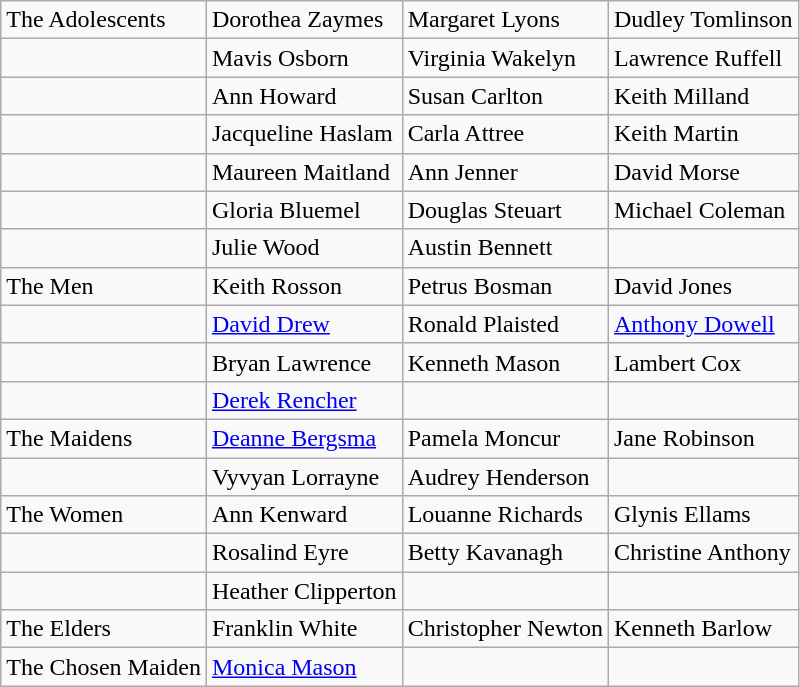<table class="wikitable" style="text-align: left; margin-right: 0;">
<tr>
<td>The Adolescents</td>
<td>Dorothea Zaymes</td>
<td>Margaret Lyons</td>
<td>Dudley Tomlinson</td>
</tr>
<tr>
<td></td>
<td>Mavis Osborn</td>
<td>Virginia Wakelyn</td>
<td>Lawrence Ruffell</td>
</tr>
<tr>
<td></td>
<td>Ann Howard</td>
<td>Susan Carlton</td>
<td>Keith Milland</td>
</tr>
<tr>
<td></td>
<td>Jacqueline Haslam</td>
<td>Carla Attree</td>
<td>Keith Martin</td>
</tr>
<tr>
<td></td>
<td>Maureen Maitland</td>
<td>Ann Jenner</td>
<td>David Morse</td>
</tr>
<tr>
<td></td>
<td>Gloria Bluemel</td>
<td>Douglas Steuart</td>
<td>Michael Coleman</td>
</tr>
<tr>
<td></td>
<td>Julie Wood</td>
<td>Austin Bennett</td>
<td></td>
</tr>
<tr>
<td>The Men</td>
<td>Keith Rosson</td>
<td>Petrus Bosman</td>
<td>David Jones</td>
</tr>
<tr>
<td></td>
<td><a href='#'>David Drew</a></td>
<td>Ronald Plaisted</td>
<td><a href='#'>Anthony Dowell</a></td>
</tr>
<tr>
<td></td>
<td>Bryan Lawrence</td>
<td>Kenneth Mason</td>
<td>Lambert Cox</td>
</tr>
<tr>
<td></td>
<td><a href='#'>Derek Rencher</a></td>
<td></td>
<td></td>
</tr>
<tr>
<td>The Maidens</td>
<td><a href='#'>Deanne Bergsma</a></td>
<td>Pamela Moncur</td>
<td>Jane Robinson</td>
</tr>
<tr>
<td></td>
<td>Vyvyan Lorrayne</td>
<td>Audrey Henderson</td>
<td></td>
</tr>
<tr>
<td>The Women</td>
<td>Ann Kenward</td>
<td>Louanne Richards</td>
<td>Glynis Ellams</td>
</tr>
<tr>
<td></td>
<td>Rosalind Eyre</td>
<td>Betty Kavanagh</td>
<td>Christine Anthony</td>
</tr>
<tr>
<td></td>
<td>Heather Clipperton</td>
<td></td>
<td></td>
</tr>
<tr>
<td>The Elders</td>
<td>Franklin White</td>
<td>Christopher Newton</td>
<td>Kenneth Barlow</td>
</tr>
<tr>
<td>The Chosen Maiden</td>
<td><a href='#'>Monica Mason</a></td>
<td></td>
<td></td>
</tr>
</table>
